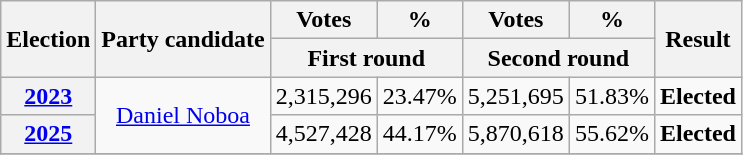<table class=wikitable style=text-align:center>
<tr>
<th rowspan="2"><strong>Election</strong></th>
<th rowspan="2">Party candidate</th>
<th><strong>Votes</strong></th>
<th><strong>%</strong></th>
<th><strong>Votes</strong></th>
<th><strong>%</strong></th>
<th rowspan="2">Result</th>
</tr>
<tr>
<th colspan="2">First round</th>
<th colspan="2">Second round</th>
</tr>
<tr>
<th><a href='#'>2023</a></th>
<td rowspan="2"><a href='#'>Daniel Noboa</a></td>
<td>2,315,296</td>
<td>23.47%</td>
<td>5,251,695</td>
<td>51.83%</td>
<td><strong>Elected</strong> </td>
</tr>
<tr>
<th><a href='#'>2025</a></th>
<td>4,527,428</td>
<td>44.17%</td>
<td>5,870,618</td>
<td>55.62%</td>
<td><strong>Elected</strong> </td>
</tr>
<tr>
</tr>
</table>
